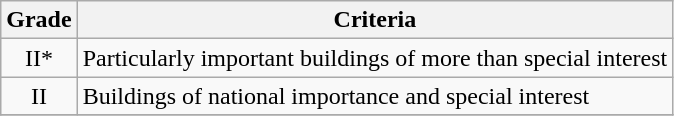<table class="wikitable" border="1">
<tr>
<th>Grade</th>
<th>Criteria</th>
</tr>
<tr>
<td align="center" >II*</td>
<td>Particularly important buildings of more than special interest</td>
</tr>
<tr>
<td align="center" >II</td>
<td>Buildings of national importance and special interest</td>
</tr>
<tr>
</tr>
</table>
